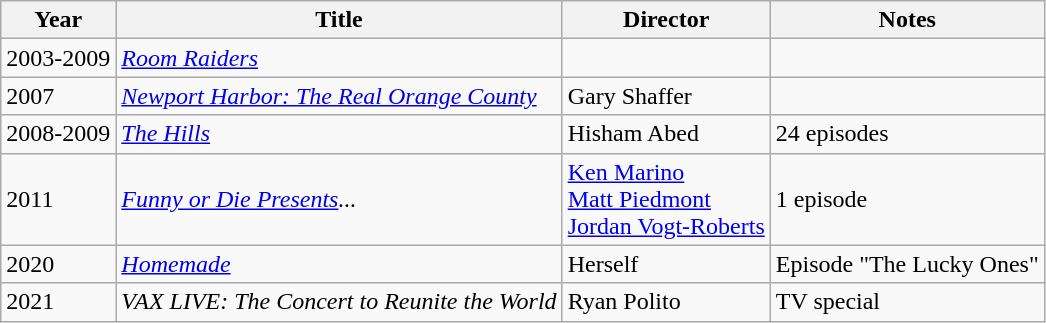<table class="wikitable">
<tr>
<th>Year</th>
<th>Title</th>
<th>Director</th>
<th>Notes</th>
</tr>
<tr>
<td>2003-2009</td>
<td><em><a href='#'>Room Raiders</a></em></td>
<td></td>
<td></td>
</tr>
<tr>
<td>2007</td>
<td><em><a href='#'>Newport Harbor: The Real Orange County</a></em></td>
<td>Gary Shaffer</td>
<td></td>
</tr>
<tr>
<td>2008-2009</td>
<td><em><a href='#'>The Hills</a></em></td>
<td>Hisham Abed</td>
<td>24 episodes</td>
</tr>
<tr>
<td>2011</td>
<td><em><a href='#'>Funny or Die Presents</a>...</em></td>
<td><a href='#'>Ken Marino</a><br><a href='#'>Matt Piedmont</a><br><a href='#'>Jordan Vogt-Roberts</a></td>
<td>1 episode</td>
</tr>
<tr>
<td>2020</td>
<td><em><a href='#'>Homemade</a></em></td>
<td>Herself</td>
<td>Episode "The Lucky Ones"</td>
</tr>
<tr>
<td>2021</td>
<td><em>VAX LIVE: The Concert to Reunite the World</em></td>
<td>Ryan Polito</td>
<td>TV special</td>
</tr>
</table>
